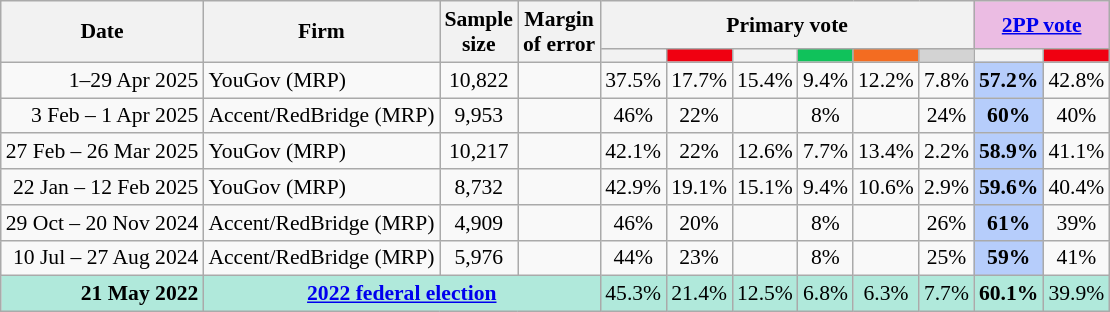<table class="nowrap wikitable tpl-blanktable" style=text-align:center;font-size:90%>
<tr>
<th rowspan=2>Date</th>
<th rowspan=2>Firm</th>
<th rowspan=2>Sample<br>size</th>
<th rowspan=2>Margin<br>of error</th>
<th colspan=6>Primary vote</th>
<th colspan=2 class=unsortable style=background:#ebbce3><a href='#'>2PP vote</a></th>
</tr>
<tr>
<th style=background:></th>
<th style="background:#F00011"></th>
<th style=background:></th>
<th style=background:#10C25B></th>
<th style=background:#f36c21></th>
<th style=background:lightgray></th>
<th style=background:></th>
<th style="background:#F00011"></th>
</tr>
<tr>
<td align=right>1–29 Apr 2025</td>
<td align=left>YouGov (MRP)</td>
<td>10,822</td>
<td></td>
<td>37.5%</td>
<td>17.7%</td>
<td>15.4%</td>
<td>9.4%</td>
<td>12.2%</td>
<td>7.8%</td>
<th style="background:#B6CDFB">57.2%</th>
<td>42.8%</td>
</tr>
<tr>
<td align=right>3 Feb – 1 Apr 2025</td>
<td align=left>Accent/RedBridge (MRP)</td>
<td>9,953</td>
<td></td>
<td>46%</td>
<td>22%</td>
<td></td>
<td>8%</td>
<td></td>
<td>24%</td>
<th style="background:#B6CDFB">60%</th>
<td>40%</td>
</tr>
<tr>
<td align=right>27 Feb – 26 Mar 2025</td>
<td align=left>YouGov (MRP)</td>
<td>10,217</td>
<td></td>
<td>42.1%</td>
<td>22%</td>
<td>12.6%</td>
<td>7.7%</td>
<td>13.4%</td>
<td>2.2%</td>
<th style="background:#B6CDFB">58.9%</th>
<td>41.1%</td>
</tr>
<tr>
<td align=right>22 Jan – 12 Feb 2025</td>
<td align=left>YouGov (MRP)</td>
<td>8,732</td>
<td></td>
<td>42.9%</td>
<td>19.1%</td>
<td>15.1%</td>
<td>9.4%</td>
<td>10.6%</td>
<td>2.9%</td>
<th style="background:#B6CDFB">59.6%</th>
<td>40.4%</td>
</tr>
<tr>
<td align=right>29 Oct – 20 Nov 2024</td>
<td align=left>Accent/RedBridge (MRP)</td>
<td>4,909</td>
<td></td>
<td>46%</td>
<td>20%</td>
<td></td>
<td>8%</td>
<td></td>
<td>26%</td>
<th style="background:#B6CDFB">61%</th>
<td>39%</td>
</tr>
<tr>
<td align=right>10 Jul – 27 Aug 2024</td>
<td align=left>Accent/RedBridge (MRP)</td>
<td>5,976</td>
<td></td>
<td>44%</td>
<td>23%</td>
<td></td>
<td>8%</td>
<td></td>
<td>25%</td>
<th style="background:#B6CDFB">59%</th>
<td>41%</td>
</tr>
<tr style="background:#b0e9db">
<td style="text-align:right" data-sort-value="21-May-2022"><strong>21 May 2022</strong></td>
<td colspan="3" style="text-align:center"><strong><a href='#'>2022 federal election</a></strong></td>
<td>45.3%</td>
<td>21.4%</td>
<td>12.5%</td>
<td>6.8%</td>
<td>6.3%</td>
<td>7.7%</td>
<td><strong>60.1%</strong></td>
<td>39.9%</td>
</tr>
</table>
